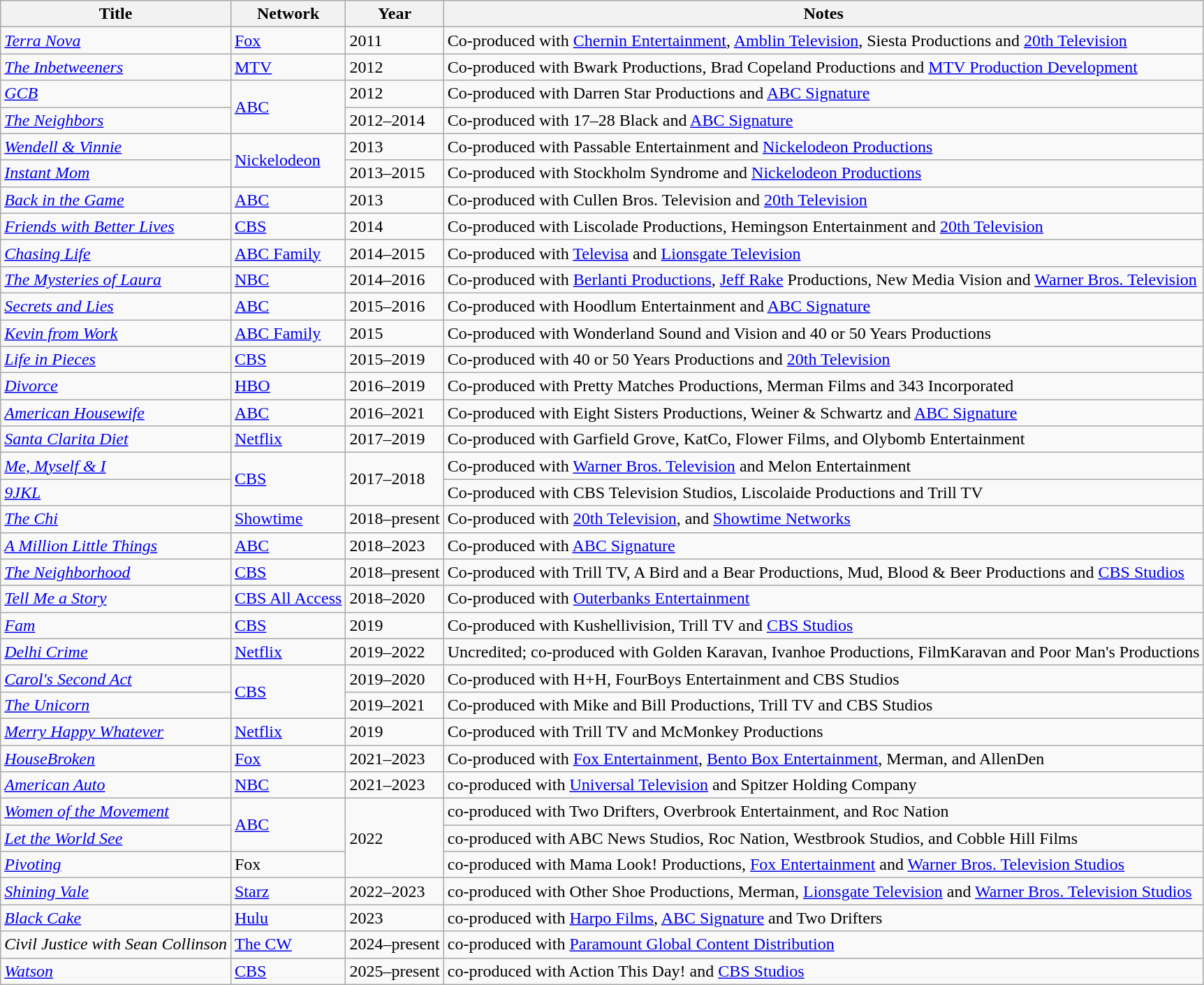<table class="wikitable sortable">
<tr>
<th>Title</th>
<th>Network</th>
<th>Year</th>
<th>Notes</th>
</tr>
<tr>
<td><em><a href='#'>Terra Nova</a></em></td>
<td><a href='#'>Fox</a></td>
<td>2011</td>
<td>Co-produced with <a href='#'>Chernin Entertainment</a>, <a href='#'>Amblin Television</a>, Siesta Productions and <a href='#'>20th Television</a></td>
</tr>
<tr>
<td><em><a href='#'>The Inbetweeners</a></em></td>
<td><a href='#'>MTV</a></td>
<td>2012</td>
<td>Co-produced with Bwark Productions, Brad Copeland Productions and <a href='#'>MTV Production Development</a></td>
</tr>
<tr>
<td><em><a href='#'>GCB</a></em></td>
<td rowspan="2"><a href='#'>ABC</a></td>
<td>2012</td>
<td>Co-produced with Darren Star Productions and <a href='#'>ABC Signature</a></td>
</tr>
<tr>
<td><em><a href='#'>The Neighbors</a></em></td>
<td>2012–2014</td>
<td>Co-produced with 17–28 Black and <a href='#'>ABC Signature</a></td>
</tr>
<tr>
<td><em><a href='#'>Wendell & Vinnie</a></em></td>
<td rowspan="2"><a href='#'>Nickelodeon</a></td>
<td>2013</td>
<td>Co-produced with Passable Entertainment and <a href='#'>Nickelodeon Productions</a></td>
</tr>
<tr>
<td><em><a href='#'>Instant Mom</a></em></td>
<td>2013–2015</td>
<td>Co-produced with Stockholm Syndrome and <a href='#'>Nickelodeon Productions</a></td>
</tr>
<tr>
<td><em><a href='#'>Back in the Game</a></em></td>
<td><a href='#'>ABC</a></td>
<td>2013</td>
<td>Co-produced with Cullen Bros. Television and <a href='#'>20th Television</a></td>
</tr>
<tr>
<td><em><a href='#'>Friends with Better Lives</a></em></td>
<td><a href='#'>CBS</a></td>
<td>2014</td>
<td>Co-produced with Liscolade Productions, Hemingson Entertainment and <a href='#'>20th Television</a></td>
</tr>
<tr>
<td><em><a href='#'>Chasing Life</a></em></td>
<td><a href='#'>ABC Family</a></td>
<td>2014–2015</td>
<td>Co-produced with <a href='#'>Televisa</a> and <a href='#'>Lionsgate Television</a></td>
</tr>
<tr>
<td><em><a href='#'>The Mysteries of Laura</a></em></td>
<td><a href='#'>NBC</a></td>
<td>2014–2016</td>
<td>Co-produced with <a href='#'>Berlanti Productions</a>, <a href='#'>Jeff Rake</a> Productions, New Media Vision and <a href='#'>Warner Bros. Television</a></td>
</tr>
<tr>
<td><em><a href='#'>Secrets and Lies</a></em></td>
<td><a href='#'>ABC</a></td>
<td>2015–2016</td>
<td>Co-produced with Hoodlum Entertainment and <a href='#'>ABC Signature</a></td>
</tr>
<tr>
<td><em><a href='#'>Kevin from Work</a></em></td>
<td><a href='#'>ABC Family</a></td>
<td>2015</td>
<td>Co-produced with Wonderland Sound and Vision and 40 or 50 Years Productions</td>
</tr>
<tr>
<td><em><a href='#'>Life in Pieces</a></em></td>
<td><a href='#'>CBS</a></td>
<td>2015–2019</td>
<td>Co-produced with 40 or 50 Years Productions and <a href='#'>20th Television</a></td>
</tr>
<tr>
<td><em><a href='#'>Divorce</a></em></td>
<td><a href='#'>HBO</a></td>
<td>2016–2019</td>
<td>Co-produced with Pretty Matches Productions, Merman Films and 343 Incorporated</td>
</tr>
<tr>
<td><em><a href='#'>American Housewife</a></em></td>
<td><a href='#'>ABC</a></td>
<td>2016–2021</td>
<td>Co-produced with Eight Sisters Productions, Weiner & Schwartz and <a href='#'>ABC Signature</a></td>
</tr>
<tr>
<td><em><a href='#'>Santa Clarita Diet</a></em></td>
<td><a href='#'>Netflix</a></td>
<td>2017–2019</td>
<td>Co-produced with Garfield Grove, KatCo, Flower Films, and Olybomb Entertainment</td>
</tr>
<tr>
<td><em><a href='#'>Me, Myself & I</a></em></td>
<td rowspan="2"><a href='#'>CBS</a></td>
<td rowspan="2">2017–2018</td>
<td>Co-produced with <a href='#'>Warner Bros. Television</a> and Melon Entertainment</td>
</tr>
<tr>
<td><em><a href='#'>9JKL</a></em></td>
<td>Co-produced with CBS Television Studios, Liscolaide Productions and Trill TV</td>
</tr>
<tr>
<td><em><a href='#'>The Chi</a></em></td>
<td><a href='#'>Showtime</a></td>
<td>2018–present</td>
<td>Co-produced with <a href='#'>20th Television</a>, and <a href='#'>Showtime Networks</a></td>
</tr>
<tr>
<td><em><a href='#'>A Million Little Things</a></em></td>
<td><a href='#'>ABC</a></td>
<td>2018–2023</td>
<td>Co-produced with <a href='#'>ABC Signature</a></td>
</tr>
<tr>
<td><em><a href='#'>The Neighborhood</a></em></td>
<td><a href='#'>CBS</a></td>
<td>2018–present</td>
<td>Co-produced with Trill TV, A Bird and a Bear Productions, Mud, Blood & Beer Productions and <a href='#'>CBS Studios</a></td>
</tr>
<tr>
<td><em><a href='#'>Tell Me a Story</a></em></td>
<td><a href='#'>CBS All Access</a></td>
<td>2018–2020</td>
<td>Co-produced with <a href='#'>Outerbanks Entertainment</a></td>
</tr>
<tr>
<td><em><a href='#'>Fam</a></em></td>
<td><a href='#'>CBS</a></td>
<td>2019</td>
<td>Co-produced with Kushellivision, Trill TV and <a href='#'>CBS Studios</a></td>
</tr>
<tr>
<td><em><a href='#'>Delhi Crime</a></em></td>
<td><a href='#'>Netflix</a></td>
<td>2019–2022</td>
<td>Uncredited; co-produced with Golden Karavan, Ivanhoe Productions, FilmKaravan and Poor Man's Productions</td>
</tr>
<tr>
<td><em><a href='#'>Carol's Second Act</a></em></td>
<td rowspan="2"><a href='#'>CBS</a></td>
<td>2019–2020</td>
<td>Co-produced with H+H, FourBoys Entertainment and CBS Studios</td>
</tr>
<tr>
<td><em><a href='#'>The Unicorn</a></em></td>
<td>2019–2021</td>
<td>Co-produced with Mike and Bill Productions, Trill TV and CBS Studios</td>
</tr>
<tr>
<td><em><a href='#'>Merry Happy Whatever</a></em></td>
<td><a href='#'>Netflix</a></td>
<td>2019</td>
<td>Co-produced with Trill TV and McMonkey Productions</td>
</tr>
<tr>
<td><em><a href='#'>HouseBroken</a></em></td>
<td><a href='#'>Fox</a></td>
<td>2021–2023</td>
<td>Co-produced with <a href='#'>Fox Entertainment</a>, <a href='#'>Bento Box Entertainment</a>, Merman, and AllenDen</td>
</tr>
<tr>
<td><em><a href='#'>American Auto</a></em></td>
<td><a href='#'>NBC</a></td>
<td>2021–2023</td>
<td>co-produced with <a href='#'>Universal Television</a> and Spitzer Holding Company</td>
</tr>
<tr>
<td><em><a href='#'>Women of the Movement</a></em></td>
<td rowspan="2"><a href='#'>ABC</a></td>
<td rowspan="3">2022</td>
<td>co-produced with Two Drifters, Overbrook Entertainment, and Roc Nation</td>
</tr>
<tr>
<td><em><a href='#'>Let the World See</a></em></td>
<td>co-produced with ABC News Studios, Roc Nation, Westbrook Studios, and Cobble Hill Films</td>
</tr>
<tr>
<td><em><a href='#'>Pivoting</a></em></td>
<td>Fox</td>
<td>co-produced with Mama Look! Productions, <a href='#'>Fox Entertainment</a> and <a href='#'>Warner Bros. Television Studios</a></td>
</tr>
<tr>
<td><em><a href='#'>Shining Vale</a></em></td>
<td><a href='#'>Starz</a></td>
<td>2022–2023</td>
<td>co-produced with Other Shoe Productions, Merman, <a href='#'>Lionsgate Television</a> and <a href='#'>Warner Bros. Television Studios</a></td>
</tr>
<tr>
<td><em><a href='#'>Black Cake</a></em></td>
<td><a href='#'>Hulu</a></td>
<td>2023</td>
<td>co-produced with <a href='#'>Harpo Films</a>, <a href='#'>ABC Signature</a> and Two Drifters</td>
</tr>
<tr>
<td><em>Civil Justice with Sean Collinson</em></td>
<td><a href='#'>The CW</a></td>
<td>2024–present</td>
<td>co-produced with <a href='#'>Paramount Global Content Distribution</a></td>
</tr>
<tr>
<td><em><a href='#'>Watson</a></em></td>
<td><a href='#'>CBS</a></td>
<td>2025–present</td>
<td>co-produced with Action This Day! and <a href='#'>CBS Studios</a></td>
</tr>
</table>
